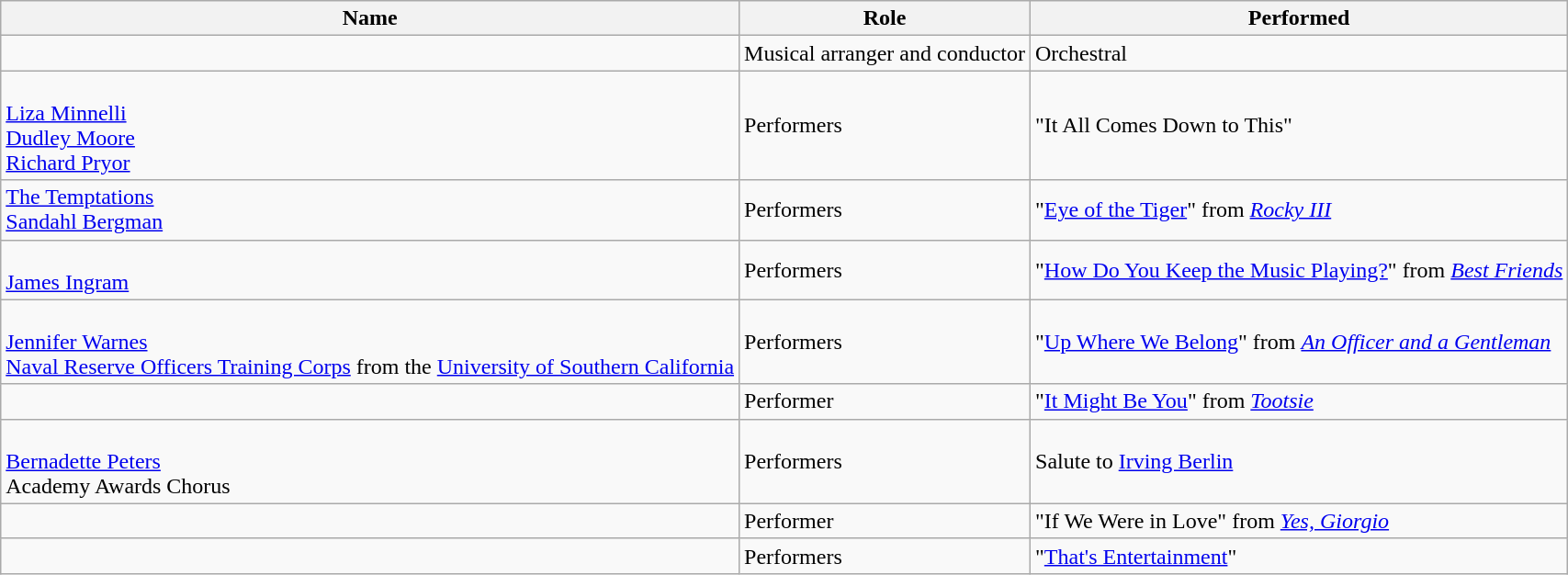<table class="wikitable plainrowheaders sortable">
<tr>
<th scope="col">Name</th>
<th scope="col" class="unsortable">Role</th>
<th scope="col" class="unsortable">Performed</th>
</tr>
<tr>
<td scope="row"></td>
<td>Musical arranger and conductor</td>
<td>Orchestral</td>
</tr>
<tr>
<td scope="row"><br><a href='#'>Liza Minnelli</a><br><a href='#'>Dudley Moore</a><br><a href='#'>Richard Pryor</a></td>
<td>Performers</td>
<td>"It All Comes Down to This"</td>
</tr>
<tr>
<td scope="row"><a href='#'>The Temptations</a><br><a href='#'>Sandahl Bergman</a></td>
<td>Performers</td>
<td>"<a href='#'>Eye of the Tiger</a>" from <em><a href='#'>Rocky III</a></em></td>
</tr>
<tr>
<td scope="row"><br><a href='#'>James Ingram</a></td>
<td>Performers</td>
<td>"<a href='#'>How Do You Keep the Music Playing?</a>" from <em><a href='#'>Best Friends</a></em></td>
</tr>
<tr>
<td scope="row"><br><a href='#'>Jennifer Warnes</a><br><a href='#'>Naval Reserve Officers Training Corps</a> from the <a href='#'>University of Southern California</a></td>
<td>Performers</td>
<td>"<a href='#'>Up Where We Belong</a>" from <em><a href='#'>An Officer and a Gentleman</a></em></td>
</tr>
<tr>
<td scope="row"></td>
<td>Performer</td>
<td>"<a href='#'>It Might Be You</a>" from <em><a href='#'>Tootsie</a></em></td>
</tr>
<tr>
<td scope="row"><br><a href='#'>Bernadette Peters</a><br>Academy Awards Chorus</td>
<td>Performers</td>
<td>Salute to <a href='#'>Irving Berlin</a></td>
</tr>
<tr>
<td scope="row"></td>
<td>Performer</td>
<td>"If We Were in Love" from <em><a href='#'>Yes, Giorgio</a></em></td>
</tr>
<tr>
<td scope="row"></td>
<td>Performers</td>
<td>"<a href='#'>That's Entertainment</a>"</td>
</tr>
</table>
